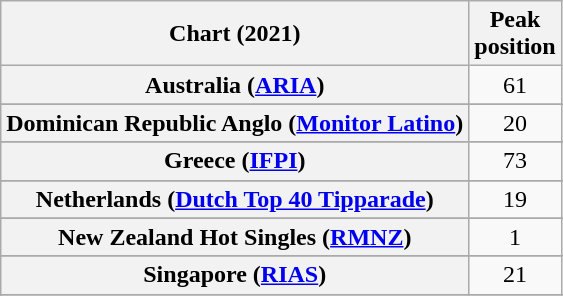<table class="wikitable sortable plainrowheaders" style="text-align:center">
<tr>
<th scope="col">Chart (2021)</th>
<th scope="col">Peak<br>position</th>
</tr>
<tr>
<th scope="row">Australia (<a href='#'>ARIA</a>)</th>
<td>61</td>
</tr>
<tr>
</tr>
<tr>
</tr>
<tr>
</tr>
<tr>
<th scope="row">Dominican Republic Anglo (<a href='#'>Monitor Latino</a>)</th>
<td>20</td>
</tr>
<tr>
</tr>
<tr>
<th scope="row">Greece (<a href='#'>IFPI</a>)</th>
<td>73</td>
</tr>
<tr>
</tr>
<tr>
<th scope="row">Netherlands (<a href='#'>Dutch Top 40 Tipparade</a>)</th>
<td>19</td>
</tr>
<tr>
</tr>
<tr>
<th scope="row">New Zealand Hot Singles (<a href='#'>RMNZ</a>)</th>
<td>1</td>
</tr>
<tr>
</tr>
<tr>
<th scope="row">Singapore (<a href='#'>RIAS</a>)</th>
<td>21</td>
</tr>
<tr>
</tr>
<tr>
</tr>
<tr>
</tr>
<tr>
</tr>
</table>
